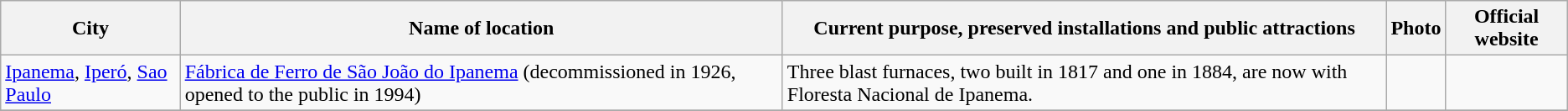<table class="wikitable">
<tr>
<th>City</th>
<th>Name of location</th>
<th>Current purpose, preserved installations and public attractions</th>
<th>Photo</th>
<th>Official website</th>
</tr>
<tr>
<td><a href='#'>Ipanema</a>, <a href='#'>Iperó</a>, <a href='#'>Sao Paulo</a></td>
<td><a href='#'>Fábrica de Ferro de São João do Ipanema</a> (decommissioned in 1926, opened to the public in 1994)</td>
<td>Three blast furnaces, two built in 1817 and one in 1884, are now with Floresta Nacional de Ipanema.</td>
<td><br></td>
<td></td>
</tr>
<tr>
</tr>
</table>
